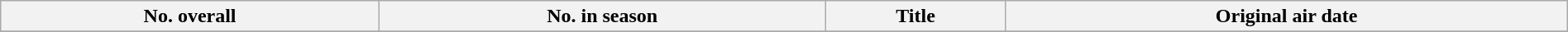<table class="wikitable" style="width: 100%; margin: auto;">
<tr>
<th scope="col">No. overall</th>
<th scope="col">No. in season</th>
<th scope="col">Title</th>
<th scope="col">Original air date</th>
</tr>
<tr>
</tr>
</table>
